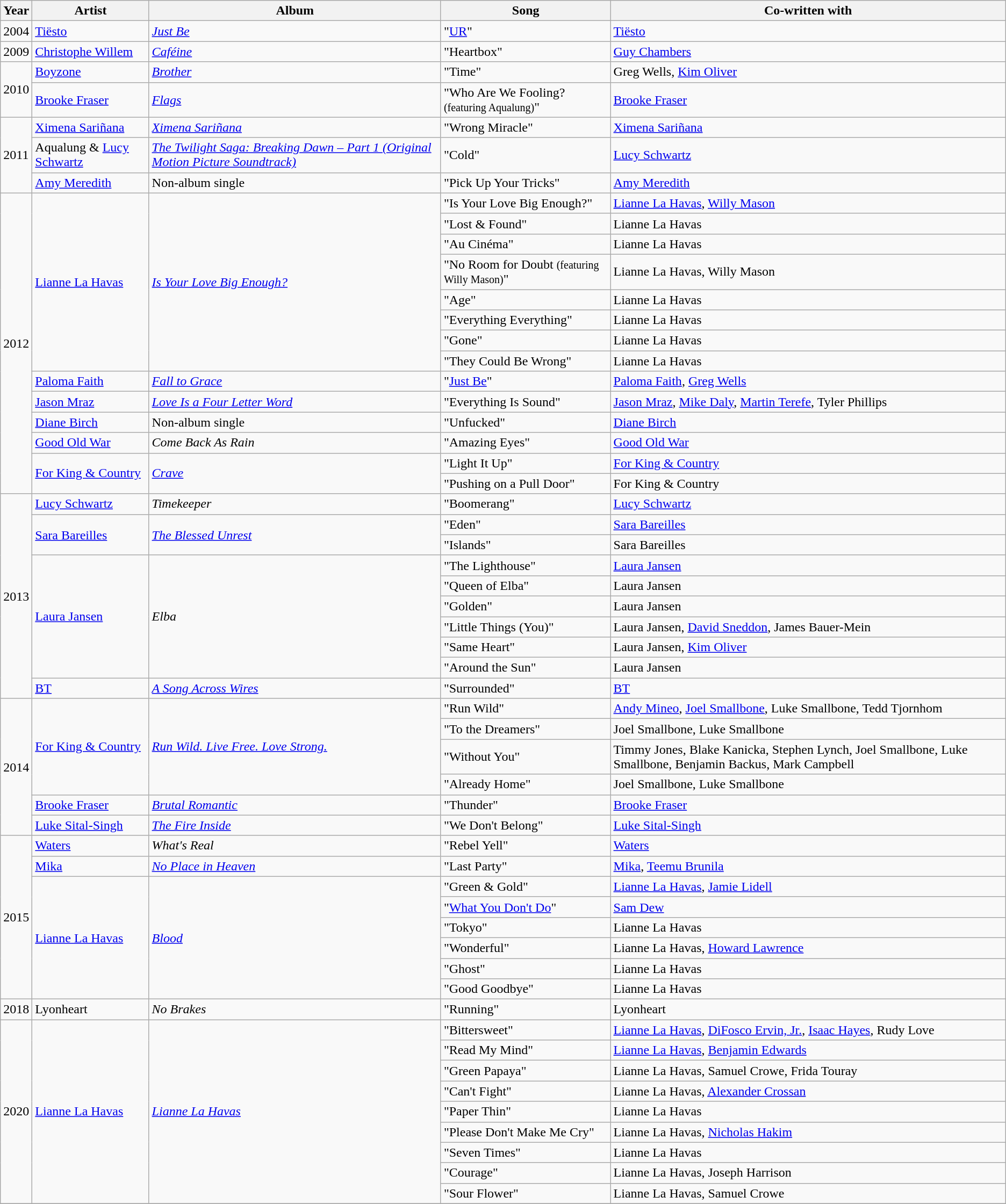<table class="wikitable">
<tr>
<th>Year</th>
<th>Artist</th>
<th>Album</th>
<th>Song</th>
<th>Co-written with</th>
</tr>
<tr>
<td>2004</td>
<td><a href='#'>Tiësto</a></td>
<td><em><a href='#'>Just Be</a></em></td>
<td>"<a href='#'>UR</a>"</td>
<td><a href='#'>Tiësto</a></td>
</tr>
<tr>
<td>2009</td>
<td><a href='#'>Christophe Willem</a></td>
<td><em><a href='#'>Caféine</a></em></td>
<td>"Heartbox"</td>
<td><a href='#'>Guy Chambers</a></td>
</tr>
<tr>
<td rowspan="2">2010</td>
<td><a href='#'>Boyzone</a></td>
<td><em><a href='#'>Brother</a></em></td>
<td>"Time"</td>
<td>Greg Wells, <a href='#'>Kim Oliver</a></td>
</tr>
<tr>
<td><a href='#'>Brooke Fraser</a></td>
<td><em><a href='#'>Flags</a></em></td>
<td>"Who Are We Fooling? <small>(featuring Aqualung)</small>"</td>
<td><a href='#'>Brooke Fraser</a></td>
</tr>
<tr>
<td rowspan="3">2011</td>
<td><a href='#'>Ximena Sariñana</a></td>
<td><em><a href='#'>Ximena Sariñana</a></em></td>
<td>"Wrong Miracle"</td>
<td><a href='#'>Ximena Sariñana</a></td>
</tr>
<tr>
<td>Aqualung & <a href='#'>Lucy Schwartz</a></td>
<td><em><a href='#'>The Twilight Saga: Breaking Dawn – Part 1 (Original Motion Picture Soundtrack)</a></em></td>
<td>"Cold"</td>
<td><a href='#'>Lucy Schwartz</a></td>
</tr>
<tr>
<td><a href='#'>Amy Meredith</a></td>
<td>Non-album single</td>
<td>"Pick Up Your Tricks"</td>
<td><a href='#'>Amy Meredith</a></td>
</tr>
<tr>
<td rowspan="14">2012</td>
<td rowspan="8"><a href='#'>Lianne La Havas</a></td>
<td rowspan="8"><em><a href='#'>Is Your Love Big Enough?</a></em></td>
<td>"Is Your Love Big Enough?"</td>
<td><a href='#'>Lianne La Havas</a>, <a href='#'>Willy Mason</a></td>
</tr>
<tr>
<td>"Lost & Found"</td>
<td>Lianne La Havas</td>
</tr>
<tr>
<td>"Au Cinéma"</td>
<td>Lianne La Havas</td>
</tr>
<tr>
<td>"No Room for Doubt <small>(featuring Willy Mason)</small>"</td>
<td>Lianne La Havas, Willy Mason</td>
</tr>
<tr>
<td>"Age"</td>
<td>Lianne La Havas</td>
</tr>
<tr>
<td>"Everything Everything"</td>
<td>Lianne La Havas</td>
</tr>
<tr>
<td>"Gone"</td>
<td>Lianne La Havas</td>
</tr>
<tr>
<td>"They Could Be Wrong"</td>
<td>Lianne La Havas</td>
</tr>
<tr>
<td><a href='#'>Paloma Faith</a></td>
<td><em><a href='#'>Fall to Grace</a></em></td>
<td>"<a href='#'>Just Be</a>"</td>
<td><a href='#'>Paloma Faith</a>, <a href='#'>Greg Wells</a></td>
</tr>
<tr>
<td><a href='#'>Jason Mraz</a></td>
<td><em><a href='#'>Love Is a Four Letter Word</a></em></td>
<td>"Everything Is Sound"</td>
<td><a href='#'>Jason Mraz</a>, <a href='#'>Mike Daly</a>, <a href='#'>Martin Terefe</a>, Tyler Phillips</td>
</tr>
<tr>
<td><a href='#'>Diane Birch</a></td>
<td>Non-album single</td>
<td>"Unfucked"</td>
<td><a href='#'>Diane Birch</a></td>
</tr>
<tr>
<td><a href='#'>Good Old War</a></td>
<td><em>Come Back As Rain</em></td>
<td>"Amazing Eyes"</td>
<td><a href='#'>Good Old War</a></td>
</tr>
<tr>
<td rowspan="2"><a href='#'>For King & Country</a></td>
<td rowspan="2"><em><a href='#'>Crave</a></em></td>
<td>"Light It Up"</td>
<td><a href='#'>For King & Country</a></td>
</tr>
<tr>
<td>"Pushing on a Pull Door"</td>
<td>For King & Country</td>
</tr>
<tr>
<td rowspan="10">2013</td>
<td><a href='#'>Lucy Schwartz</a></td>
<td><em>Timekeeper</em></td>
<td>"Boomerang"</td>
<td><a href='#'>Lucy Schwartz</a></td>
</tr>
<tr>
<td rowspan="2"><a href='#'>Sara Bareilles</a></td>
<td rowspan="2"><em><a href='#'>The Blessed Unrest</a></em></td>
<td>"Eden"</td>
<td><a href='#'>Sara Bareilles</a></td>
</tr>
<tr>
<td>"Islands"</td>
<td>Sara Bareilles</td>
</tr>
<tr>
<td rowspan="6"><a href='#'>Laura Jansen</a></td>
<td rowspan="6"><em>Elba</em></td>
<td>"The Lighthouse"</td>
<td><a href='#'>Laura Jansen</a></td>
</tr>
<tr>
<td>"Queen of Elba"</td>
<td>Laura Jansen</td>
</tr>
<tr>
<td>"Golden"</td>
<td>Laura Jansen</td>
</tr>
<tr>
<td>"Little Things (You)"</td>
<td>Laura Jansen, <a href='#'>David Sneddon</a>, James Bauer-Mein</td>
</tr>
<tr>
<td>"Same Heart"</td>
<td>Laura Jansen, <a href='#'>Kim Oliver</a></td>
</tr>
<tr>
<td>"Around the Sun"</td>
<td>Laura Jansen</td>
</tr>
<tr>
<td><a href='#'>BT</a></td>
<td><em><a href='#'>A Song Across Wires</a></em></td>
<td>"Surrounded"</td>
<td><a href='#'>BT</a></td>
</tr>
<tr>
<td rowspan="6">2014</td>
<td rowspan="4"><a href='#'>For King & Country</a></td>
<td rowspan="4"><em><a href='#'>Run Wild. Live Free. Love Strong.</a></em></td>
<td>"Run Wild"</td>
<td><a href='#'>Andy Mineo</a>, <a href='#'>Joel Smallbone</a>, Luke Smallbone, Tedd Tjornhom</td>
</tr>
<tr>
<td>"To the Dreamers"</td>
<td>Joel Smallbone, Luke Smallbone</td>
</tr>
<tr>
<td>"Without You"</td>
<td>Timmy Jones, Blake Kanicka, Stephen Lynch, Joel Smallbone, Luke Smallbone, Benjamin Backus, Mark Campbell</td>
</tr>
<tr>
<td>"Already Home"</td>
<td>Joel Smallbone, Luke Smallbone</td>
</tr>
<tr>
<td><a href='#'>Brooke Fraser</a></td>
<td><em><a href='#'>Brutal Romantic</a></em></td>
<td>"Thunder"</td>
<td><a href='#'>Brooke Fraser</a></td>
</tr>
<tr>
<td><a href='#'>Luke Sital-Singh</a></td>
<td><em><a href='#'>The Fire Inside</a></em></td>
<td>"We Don't Belong"</td>
<td><a href='#'>Luke Sital-Singh</a></td>
</tr>
<tr>
<td rowspan="8">2015</td>
<td><a href='#'>Waters</a></td>
<td><em>What's Real</em></td>
<td>"Rebel Yell"</td>
<td><a href='#'>Waters</a></td>
</tr>
<tr>
<td><a href='#'>Mika</a></td>
<td><em><a href='#'>No Place in Heaven</a></em></td>
<td>"Last Party"</td>
<td><a href='#'>Mika</a>, <a href='#'>Teemu Brunila</a></td>
</tr>
<tr>
<td rowspan="6"><a href='#'>Lianne La Havas</a></td>
<td rowspan="6"><em><a href='#'>Blood</a></em></td>
<td>"Green & Gold"</td>
<td><a href='#'>Lianne La Havas</a>, <a href='#'>Jamie Lidell</a></td>
</tr>
<tr>
<td>"<a href='#'>What You Don't Do</a>"</td>
<td><a href='#'>Sam Dew</a></td>
</tr>
<tr>
<td>"Tokyo"</td>
<td>Lianne La Havas</td>
</tr>
<tr>
<td>"Wonderful"</td>
<td>Lianne La Havas, <a href='#'>Howard Lawrence</a></td>
</tr>
<tr>
<td>"Ghost"</td>
<td>Lianne La Havas</td>
</tr>
<tr>
<td>"Good Goodbye"</td>
<td>Lianne La Havas</td>
</tr>
<tr>
<td>2018</td>
<td>Lyonheart</td>
<td><em>No Brakes</em></td>
<td>"Running"</td>
<td>Lyonheart</td>
</tr>
<tr>
<td rowspan="9">2020</td>
<td rowspan="9"><a href='#'>Lianne La Havas</a></td>
<td rowspan="9"><em><a href='#'>Lianne La Havas</a></em></td>
<td>"Bittersweet"</td>
<td><a href='#'>Lianne La Havas</a>, <a href='#'>DiFosco Ervin, Jr.</a>, <a href='#'>Isaac Hayes</a>, Rudy Love</td>
</tr>
<tr>
<td>"Read My Mind"</td>
<td><a href='#'>Lianne La Havas</a>, <a href='#'>Benjamin Edwards</a></td>
</tr>
<tr>
<td>"Green Papaya"</td>
<td>Lianne La Havas, Samuel Crowe, Frida Touray</td>
</tr>
<tr>
<td>"Can't Fight"</td>
<td>Lianne La Havas, <a href='#'>Alexander Crossan</a></td>
</tr>
<tr>
<td>"Paper Thin"</td>
<td>Lianne La Havas</td>
</tr>
<tr>
<td>"Please Don't Make Me Cry"</td>
<td>Lianne La Havas, <a href='#'>Nicholas Hakim</a></td>
</tr>
<tr>
<td>"Seven Times"</td>
<td>Lianne La Havas</td>
</tr>
<tr>
<td>"Courage"</td>
<td>Lianne La Havas, Joseph Harrison</td>
</tr>
<tr>
<td>"Sour Flower"</td>
<td>Lianne La Havas, Samuel Crowe</td>
</tr>
<tr>
</tr>
</table>
